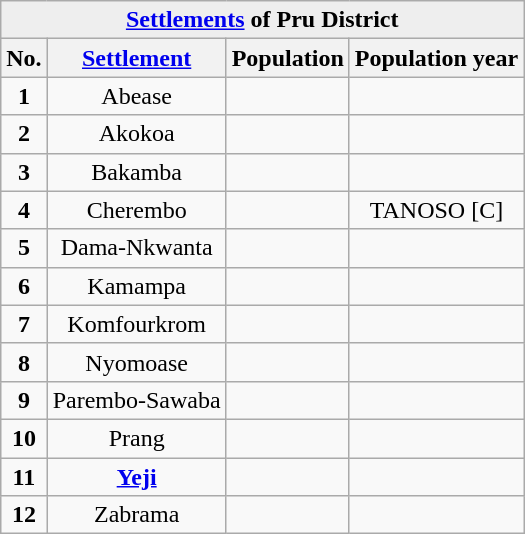<table class="wikitable sortable" style="text-align: centre;">
<tr bgcolor=#EEEEEE>
<td align=center colspan=4><strong><a href='#'>Settlements</a> of Pru District</strong></td>
</tr>
<tr ">
<th class="unsortable">No.</th>
<th class="unsortable"><a href='#'>Settlement</a></th>
<th class="unsortable">Population</th>
<th class="unsortable">Population year</th>
</tr>
<tr>
<td align=center><strong>1</strong></td>
<td align=center>Abease</td>
<td align=center></td>
<td align=center></td>
</tr>
<tr>
<td align=center><strong>2</strong></td>
<td align=center>Akokoa</td>
<td align=center></td>
<td align=center></td>
</tr>
<tr>
<td align=center><strong>3</strong></td>
<td align=center>Bakamba</td>
<td align=center></td>
<td align=center></td>
</tr>
<tr>
<td align=center><strong>4</strong></td>
<td align=center>Cherembo</td>
<td align=center></td>
<td align=center>TANOSO [C]</td>
</tr>
<tr>
<td align=center><strong>5</strong></td>
<td align=center>Dama-Nkwanta</td>
<td align=center></td>
<td align=center></td>
</tr>
<tr>
<td align=center><strong>6</strong></td>
<td align=center>Kamampa</td>
<td align=center></td>
<td align=center></td>
</tr>
<tr>
<td align=center><strong>7</strong></td>
<td align=center>Komfourkrom</td>
<td align=center></td>
<td align=center></td>
</tr>
<tr>
<td align=center><strong>8</strong></td>
<td align=center>Nyomoase</td>
<td align=center></td>
<td align=center></td>
</tr>
<tr>
<td align=center><strong>9</strong></td>
<td align=center>Parembo-Sawaba</td>
<td align=center></td>
<td align=center></td>
</tr>
<tr>
<td align=center><strong>10</strong></td>
<td align=center>Prang</td>
<td align=center></td>
<td align=center></td>
</tr>
<tr>
<td align=center><strong>11</strong></td>
<td align=center><strong><a href='#'>Yeji</a></strong></td>
<td align=center></td>
<td align=center></td>
</tr>
<tr>
<td align=center><strong>12</strong></td>
<td align=center>Zabrama</td>
<td align=center></td>
<td align=center></td>
</tr>
</table>
